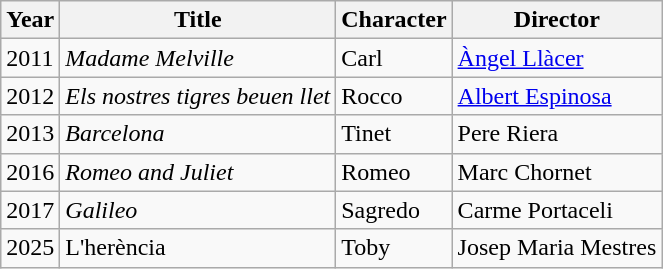<table class="wikitable">
<tr>
<th>Year</th>
<th>Title</th>
<th>Character</th>
<th>Director</th>
</tr>
<tr>
<td>2011</td>
<td><em>Madame Melville</em></td>
<td>Carl</td>
<td><a href='#'>Àngel Llàcer</a></td>
</tr>
<tr>
<td>2012</td>
<td><em>Els nostres tigres beuen llet</em></td>
<td>Rocco</td>
<td><a href='#'>Albert Espinosa</a></td>
</tr>
<tr>
<td>2013</td>
<td><em>Barcelona</em></td>
<td>Tinet</td>
<td>Pere Riera</td>
</tr>
<tr>
<td>2016</td>
<td><em>Romeo and Juliet</em></td>
<td>Romeo</td>
<td>Marc Chornet</td>
</tr>
<tr>
<td>2017</td>
<td><em>Galileo</em></td>
<td>Sagredo</td>
<td>Carme Portaceli</td>
</tr>
<tr>
<td>2025</td>
<td>L'herència</td>
<td>Toby</td>
<td>Josep Maria Mestres</td>
</tr>
</table>
